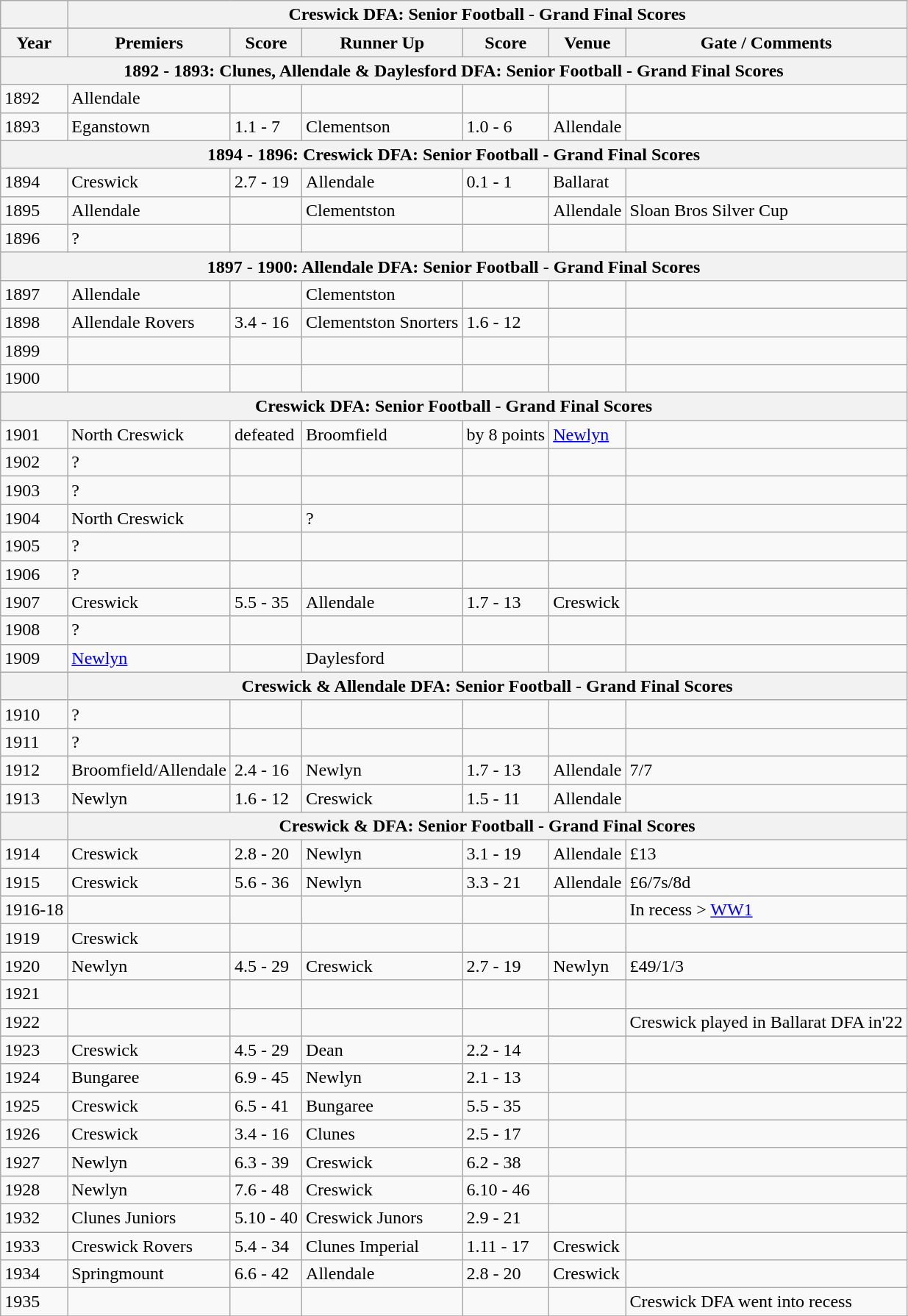<table class="wikitable collapsible collapsed">
<tr>
<th></th>
<th colspan=9>Creswick DFA: Senior Football - Grand Final Scores</th>
</tr>
<tr>
<th>Year</th>
<th><span><strong>Premiers</strong></span></th>
<th>Score</th>
<th>Runner Up</th>
<th>Score</th>
<th>Venue</th>
<th>Gate / Comments</th>
</tr>
<tr>
<th colspan=9>1892 - 1893: Clunes, Allendale & Daylesford DFA: Senior Football - Grand Final Scores</th>
</tr>
<tr>
<td>1892</td>
<td>Allendale</td>
<td></td>
<td></td>
<td></td>
<td></td>
<td></td>
</tr>
<tr>
<td>1893</td>
<td>Eganstown</td>
<td>1.1 - 7</td>
<td>Clementson</td>
<td>1.0 - 6</td>
<td>Allendale</td>
<td></td>
</tr>
<tr>
<th colspan=9>1894 - 1896: Creswick DFA: Senior Football - Grand Final Scores</th>
</tr>
<tr>
<td>1894</td>
<td>Creswick</td>
<td>2.7 - 19</td>
<td>Allendale</td>
<td>0.1 - 1</td>
<td>Ballarat</td>
<td></td>
</tr>
<tr>
<td>1895</td>
<td>Allendale</td>
<td></td>
<td>Clementston</td>
<td></td>
<td>Allendale</td>
<td>Sloan Bros Silver Cup</td>
</tr>
<tr>
<td>1896</td>
<td>?</td>
<td></td>
<td></td>
<td></td>
<td></td>
<td></td>
</tr>
<tr>
<th colspan=9>1897 - 1900: Allendale DFA: Senior Football - Grand Final Scores</th>
</tr>
<tr>
<td>1897</td>
<td>Allendale</td>
<td></td>
<td>Clementston</td>
<td></td>
<td></td>
<td></td>
</tr>
<tr>
<td>1898</td>
<td>Allendale Rovers</td>
<td>3.4 - 16</td>
<td>Clementston Snorters</td>
<td>1.6 - 12</td>
<td></td>
<td></td>
</tr>
<tr>
<td>1899</td>
<td></td>
<td></td>
<td></td>
<td></td>
<td></td>
<td></td>
</tr>
<tr>
<td>1900</td>
<td></td>
<td></td>
<td></td>
<td></td>
<td></td>
<td></td>
</tr>
<tr>
<th colspan=9>Creswick DFA: Senior Football - Grand Final Scores</th>
</tr>
<tr>
<td>1901</td>
<td>North Creswick</td>
<td>defeated</td>
<td>Broomfield</td>
<td>by 8 points</td>
<td><a href='#'>Newlyn</a></td>
<td></td>
</tr>
<tr>
<td>1902</td>
<td>?</td>
<td></td>
<td></td>
<td></td>
<td></td>
<td></td>
</tr>
<tr>
<td>1903</td>
<td>?</td>
<td></td>
<td></td>
<td></td>
<td></td>
<td></td>
</tr>
<tr>
<td>1904</td>
<td>North Creswick</td>
<td></td>
<td>?</td>
<td></td>
<td></td>
<td></td>
</tr>
<tr>
<td>1905</td>
<td>?</td>
<td></td>
<td></td>
<td></td>
<td></td>
<td></td>
</tr>
<tr>
<td>1906</td>
<td>?</td>
<td></td>
<td></td>
<td></td>
<td></td>
<td></td>
</tr>
<tr>
<td>1907</td>
<td>Creswick</td>
<td>5.5 - 35</td>
<td>Allendale</td>
<td>1.7 - 13</td>
<td>Creswick</td>
<td></td>
</tr>
<tr>
<td>1908</td>
<td>?</td>
<td></td>
<td></td>
<td></td>
<td></td>
<td></td>
</tr>
<tr>
<td>1909</td>
<td><a href='#'>Newlyn</a></td>
<td></td>
<td>Daylesford</td>
<td></td>
<td></td>
<td></td>
</tr>
<tr>
<th></th>
<th colspan=9>Creswick & Allendale DFA: Senior Football - Grand Final Scores</th>
</tr>
<tr>
<td>1910</td>
<td>?</td>
<td></td>
<td></td>
<td></td>
<td></td>
<td></td>
</tr>
<tr>
<td>1911</td>
<td>?</td>
<td></td>
<td></td>
<td></td>
<td></td>
<td></td>
</tr>
<tr>
<td>1912</td>
<td>Broomfield/Allendale</td>
<td>2.4 - 16</td>
<td>Newlyn</td>
<td>1.7 - 13</td>
<td>Allendale</td>
<td>7/7</td>
</tr>
<tr>
<td>1913</td>
<td>Newlyn</td>
<td>1.6 - 12</td>
<td>Creswick</td>
<td>1.5 - 11</td>
<td>Allendale</td>
<td></td>
</tr>
<tr>
<th></th>
<th colspan=9>Creswick & DFA: Senior Football - Grand Final Scores</th>
</tr>
<tr>
<td>1914</td>
<td>Creswick</td>
<td>2.8 - 20</td>
<td>Newlyn</td>
<td>3.1 - 19</td>
<td>Allendale</td>
<td>£13</td>
</tr>
<tr>
<td>1915</td>
<td>Creswick</td>
<td>5.6 - 36</td>
<td>Newlyn</td>
<td>3.3 - 21</td>
<td>Allendale</td>
<td>£6/7s/8d</td>
</tr>
<tr>
<td>1916-18</td>
<td></td>
<td></td>
<td></td>
<td></td>
<td></td>
<td>In recess > <a href='#'>WW1</a></td>
</tr>
<tr>
<td>1919</td>
<td>Creswick</td>
<td></td>
<td></td>
<td></td>
<td></td>
<td></td>
</tr>
<tr>
<td>1920</td>
<td>Newlyn</td>
<td>4.5 - 29</td>
<td>Creswick</td>
<td>2.7 - 19</td>
<td>Newlyn</td>
<td>£49/1/3</td>
</tr>
<tr>
<td>1921</td>
<td></td>
<td></td>
<td></td>
<td></td>
<td></td>
<td></td>
</tr>
<tr>
<td>1922</td>
<td></td>
<td></td>
<td></td>
<td></td>
<td></td>
<td>Creswick played in Ballarat DFA in'22</td>
</tr>
<tr>
<td>1923</td>
<td>Creswick</td>
<td>4.5 - 29</td>
<td>Dean</td>
<td>2.2 - 14</td>
<td></td>
<td></td>
</tr>
<tr>
<td>1924</td>
<td>Bungaree</td>
<td>6.9 - 45</td>
<td>Newlyn</td>
<td>2.1 - 13</td>
<td></td>
<td></td>
</tr>
<tr>
<td>1925</td>
<td>Creswick</td>
<td>6.5 - 41</td>
<td>Bungaree</td>
<td>5.5 - 35</td>
<td></td>
<td></td>
</tr>
<tr>
<td>1926</td>
<td>Creswick</td>
<td>3.4 - 16</td>
<td>Clunes</td>
<td>2.5 - 17</td>
<td></td>
<td></td>
</tr>
<tr>
<td>1927</td>
<td>Newlyn</td>
<td>6.3 - 39</td>
<td>Creswick</td>
<td>6.2 - 38</td>
<td></td>
<td></td>
</tr>
<tr>
<td>1928</td>
<td>Newlyn</td>
<td>7.6 - 48</td>
<td>Creswick</td>
<td>6.10 - 46</td>
<td></td>
<td></td>
</tr>
<tr>
<td>1932</td>
<td>Clunes Juniors</td>
<td>5.10 - 40</td>
<td>Creswick Junors</td>
<td>2.9 - 21</td>
<td></td>
<td></td>
</tr>
<tr>
<td>1933</td>
<td>Creswick Rovers</td>
<td>5.4 - 34</td>
<td>Clunes Imperial</td>
<td>1.11 - 17</td>
<td>Creswick</td>
<td></td>
</tr>
<tr>
<td>1934</td>
<td>Springmount</td>
<td>6.6 - 42</td>
<td>Allendale</td>
<td>2.8 - 20</td>
<td>Creswick</td>
<td></td>
</tr>
<tr>
<td>1935</td>
<td></td>
<td></td>
<td></td>
<td></td>
<td></td>
<td>Creswick DFA went into recess</td>
</tr>
<tr>
</tr>
</table>
